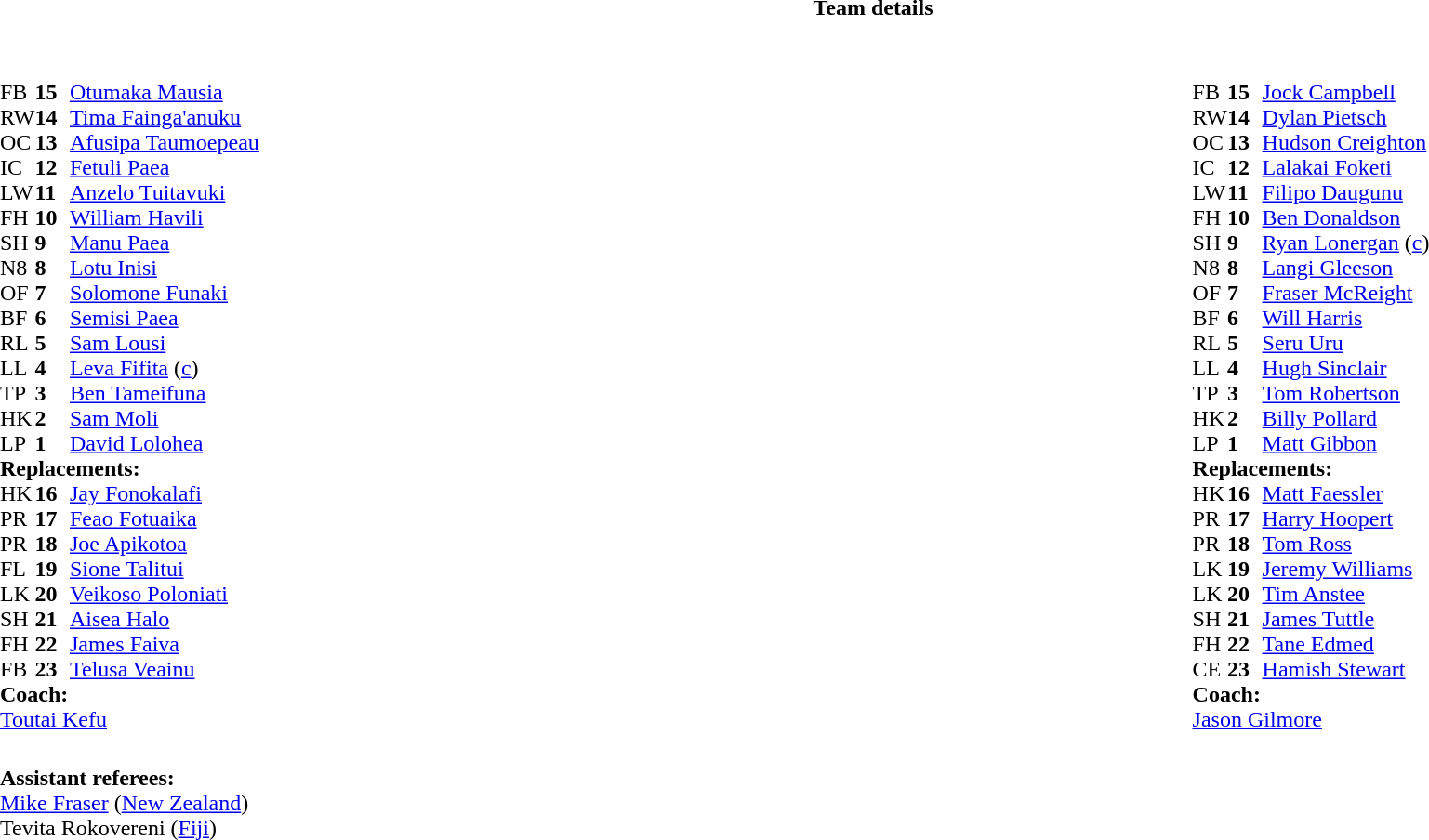<table border="0" style="width:100%;" class="collapsible collapsed">
<tr>
<th>Team details</th>
</tr>
<tr>
<td><br><table style="width:100%">
<tr>
<td style="vertical-align:top;width:50%"><br><table cellspacing="0" cellpadding="0">
<tr>
<th width="25"></th>
<th width="25"></th>
</tr>
<tr>
<td>FB</td>
<td><strong>15</strong></td>
<td><a href='#'>Otumaka Mausia</a></td>
</tr>
<tr>
<td>RW</td>
<td><strong>14</strong></td>
<td><a href='#'>Tima Fainga'anuku</a></td>
</tr>
<tr>
<td>OC</td>
<td><strong>13</strong></td>
<td><a href='#'>Afusipa Taumoepeau</a></td>
</tr>
<tr>
<td>IC</td>
<td><strong>12</strong></td>
<td><a href='#'>Fetuli Paea</a></td>
</tr>
<tr>
<td>LW</td>
<td><strong>11</strong></td>
<td><a href='#'>Anzelo Tuitavuki</a></td>
<td></td>
<td></td>
</tr>
<tr>
<td>FH</td>
<td><strong>10</strong></td>
<td><a href='#'>William Havili</a></td>
</tr>
<tr>
<td>SH</td>
<td><strong>9</strong></td>
<td><a href='#'>Manu Paea</a></td>
<td></td>
<td></td>
</tr>
<tr>
<td>N8</td>
<td><strong>8</strong></td>
<td><a href='#'>Lotu Inisi</a></td>
<td></td>
<td></td>
</tr>
<tr>
<td>OF</td>
<td><strong>7</strong></td>
<td><a href='#'>Solomone Funaki</a></td>
</tr>
<tr>
<td>BF</td>
<td><strong>6</strong></td>
<td><a href='#'>Semisi Paea</a></td>
<td></td>
<td></td>
</tr>
<tr>
<td>RL</td>
<td><strong>5</strong></td>
<td><a href='#'>Sam Lousi</a></td>
</tr>
<tr>
<td>LL</td>
<td><strong>4</strong></td>
<td><a href='#'>Leva Fifita</a> (<a href='#'>c</a>)</td>
</tr>
<tr>
<td>TP</td>
<td><strong>3</strong></td>
<td><a href='#'>Ben Tameifuna</a></td>
<td></td>
<td></td>
</tr>
<tr>
<td>HK</td>
<td><strong>2</strong></td>
<td><a href='#'>Sam Moli</a></td>
<td></td>
<td></td>
</tr>
<tr>
<td>LP</td>
<td><strong>1</strong></td>
<td><a href='#'>David Lolohea</a></td>
<td></td>
<td></td>
</tr>
<tr>
<td colspan="3"><strong>Replacements:</strong></td>
</tr>
<tr>
<td>HK</td>
<td><strong>16</strong></td>
<td><a href='#'>Jay Fonokalafi</a></td>
<td></td>
<td></td>
</tr>
<tr>
<td>PR</td>
<td><strong>17</strong></td>
<td><a href='#'>Feao Fotuaika</a></td>
<td></td>
<td></td>
</tr>
<tr>
<td>PR</td>
<td><strong>18</strong></td>
<td><a href='#'>Joe Apikotoa</a></td>
<td></td>
<td></td>
</tr>
<tr>
<td>FL</td>
<td><strong>19</strong></td>
<td><a href='#'>Sione Talitui</a></td>
<td></td>
<td></td>
</tr>
<tr>
<td>LK</td>
<td><strong>20</strong></td>
<td><a href='#'>Veikoso Poloniati</a></td>
<td></td>
<td></td>
</tr>
<tr>
<td>SH</td>
<td><strong>21</strong></td>
<td><a href='#'>Aisea Halo</a></td>
<td></td>
<td></td>
</tr>
<tr>
<td>FH</td>
<td><strong>22</strong></td>
<td><a href='#'>James Faiva</a></td>
</tr>
<tr>
<td>FB</td>
<td><strong>23</strong></td>
<td><a href='#'>Telusa Veainu</a></td>
<td></td>
<td></td>
</tr>
<tr>
<td colspan="3"><strong>Coach:</strong></td>
</tr>
<tr>
<td colspan="3"> <a href='#'>Toutai Kefu</a></td>
</tr>
</table>
</td>
<td style="vertical-align:top;width:50%"><br><table cellspacing="0" cellpadding="0" style="margin:auto">
<tr>
<th width="25"></th>
<th width="25"></th>
</tr>
<tr>
<td>FB</td>
<td><strong>15</strong></td>
<td><a href='#'>Jock Campbell</a></td>
</tr>
<tr>
<td>RW</td>
<td><strong>14</strong></td>
<td><a href='#'>Dylan Pietsch</a></td>
</tr>
<tr>
<td>OC</td>
<td><strong>13</strong></td>
<td><a href='#'>Hudson Creighton</a></td>
</tr>
<tr>
<td>IC</td>
<td><strong>12</strong></td>
<td><a href='#'>Lalakai Foketi</a></td>
<td></td>
<td></td>
</tr>
<tr>
<td>LW</td>
<td><strong>11</strong></td>
<td><a href='#'>Filipo Daugunu</a></td>
<td></td>
<td></td>
</tr>
<tr>
<td>FH</td>
<td><strong>10</strong></td>
<td><a href='#'>Ben Donaldson</a></td>
</tr>
<tr>
<td>SH</td>
<td><strong>9</strong></td>
<td><a href='#'>Ryan Lonergan</a>  (<a href='#'>c</a>)</td>
<td></td>
<td></td>
</tr>
<tr>
<td>N8</td>
<td><strong>8</strong></td>
<td><a href='#'>Langi Gleeson</a></td>
</tr>
<tr>
<td>OF</td>
<td><strong>7</strong></td>
<td><a href='#'>Fraser McReight</a></td>
</tr>
<tr>
<td>BF</td>
<td><strong>6</strong></td>
<td><a href='#'>Will Harris</a></td>
<td></td>
<td></td>
</tr>
<tr>
<td>RL</td>
<td><strong>5</strong></td>
<td><a href='#'>Seru Uru</a></td>
<td></td>
<td></td>
</tr>
<tr>
<td>LL</td>
<td><strong>4</strong></td>
<td><a href='#'>Hugh Sinclair</a></td>
</tr>
<tr>
<td>TP</td>
<td><strong>3</strong></td>
<td><a href='#'>Tom Robertson</a></td>
<td></td>
<td></td>
</tr>
<tr>
<td>HK</td>
<td><strong>2</strong></td>
<td><a href='#'>Billy Pollard</a></td>
<td></td>
<td></td>
</tr>
<tr>
<td>LP</td>
<td><strong>1</strong></td>
<td><a href='#'>Matt Gibbon</a></td>
<td></td>
<td></td>
</tr>
<tr>
<td colspan=3><strong>Replacements:</strong></td>
</tr>
<tr>
<td>HK</td>
<td><strong>16</strong></td>
<td><a href='#'>Matt Faessler</a></td>
<td></td>
<td></td>
</tr>
<tr>
<td>PR</td>
<td><strong>17</strong></td>
<td><a href='#'>Harry Hoopert</a></td>
<td></td>
<td></td>
</tr>
<tr>
<td>PR</td>
<td><strong>18</strong></td>
<td><a href='#'>Tom Ross</a></td>
<td></td>
<td></td>
</tr>
<tr>
<td>LK</td>
<td><strong>19</strong></td>
<td><a href='#'>Jeremy Williams</a></td>
<td></td>
<td></td>
</tr>
<tr>
<td>LK</td>
<td><strong>20</strong></td>
<td><a href='#'>Tim Anstee</a></td>
<td></td>
<td></td>
</tr>
<tr>
<td>SH</td>
<td><strong>21</strong></td>
<td><a href='#'>James Tuttle</a></td>
<td></td>
<td></td>
</tr>
<tr>
<td>FH</td>
<td><strong>22</strong></td>
<td><a href='#'>Tane Edmed</a></td>
<td></td>
<td></td>
</tr>
<tr>
<td>CE</td>
<td><strong>23</strong></td>
<td><a href='#'>Hamish Stewart</a></td>
<td></td>
<td></td>
</tr>
<tr>
<td colspan=3><strong>Coach:</strong></td>
</tr>
<tr>
<td colspan="4"> <a href='#'>Jason Gilmore</a></td>
</tr>
</table>
</td>
</tr>
</table>
<table style="width:100%">
<tr>
<td><br><strong>Assistant referees:</strong>
<br><a href='#'>Mike Fraser</a> (<a href='#'>New Zealand</a>)
<br>Tevita Rokovereni (<a href='#'>Fiji</a>)</td>
</tr>
</table>
</td>
</tr>
</table>
